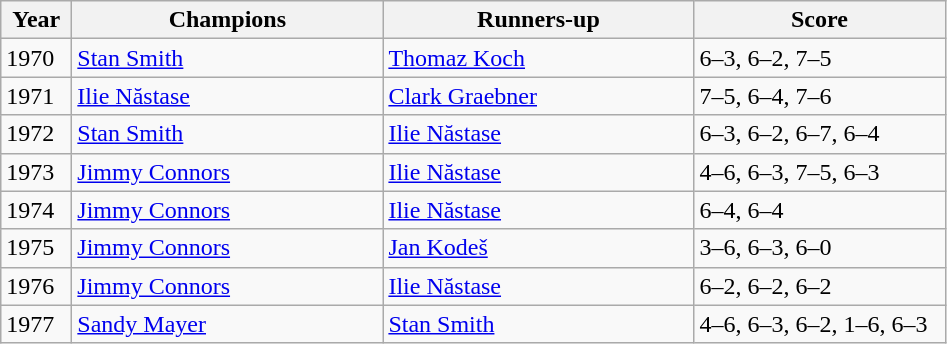<table class="wikitable">
<tr>
<th style="width:40px">Year</th>
<th style="width:200px">Champions</th>
<th style="width:200px">Runners-up</th>
<th style="width:160px" class="unsortable">Score</th>
</tr>
<tr>
<td>1970</td>
<td> <a href='#'>Stan Smith</a></td>
<td> <a href='#'>Thomaz Koch</a></td>
<td>6–3, 6–2, 7–5</td>
</tr>
<tr>
<td>1971</td>
<td> <a href='#'>Ilie Năstase</a></td>
<td> <a href='#'>Clark Graebner</a></td>
<td>7–5, 6–4, 7–6</td>
</tr>
<tr>
<td>1972</td>
<td> <a href='#'>Stan Smith</a></td>
<td> <a href='#'>Ilie Năstase</a></td>
<td>6–3, 6–2, 6–7, 6–4</td>
</tr>
<tr>
<td>1973</td>
<td> <a href='#'>Jimmy Connors</a></td>
<td> <a href='#'>Ilie Năstase</a></td>
<td>4–6, 6–3, 7–5, 6–3</td>
</tr>
<tr>
<td>1974</td>
<td> <a href='#'>Jimmy Connors</a></td>
<td> <a href='#'>Ilie Năstase</a></td>
<td>6–4, 6–4</td>
</tr>
<tr>
<td>1975</td>
<td> <a href='#'>Jimmy Connors</a></td>
<td> <a href='#'>Jan Kodeš</a></td>
<td>3–6, 6–3, 6–0</td>
</tr>
<tr>
<td>1976</td>
<td> <a href='#'>Jimmy Connors</a></td>
<td> <a href='#'>Ilie Năstase</a></td>
<td>6–2, 6–2, 6–2</td>
</tr>
<tr>
<td>1977</td>
<td> <a href='#'>Sandy Mayer</a></td>
<td> <a href='#'>Stan Smith</a></td>
<td>4–6, 6–3, 6–2, 1–6, 6–3</td>
</tr>
</table>
